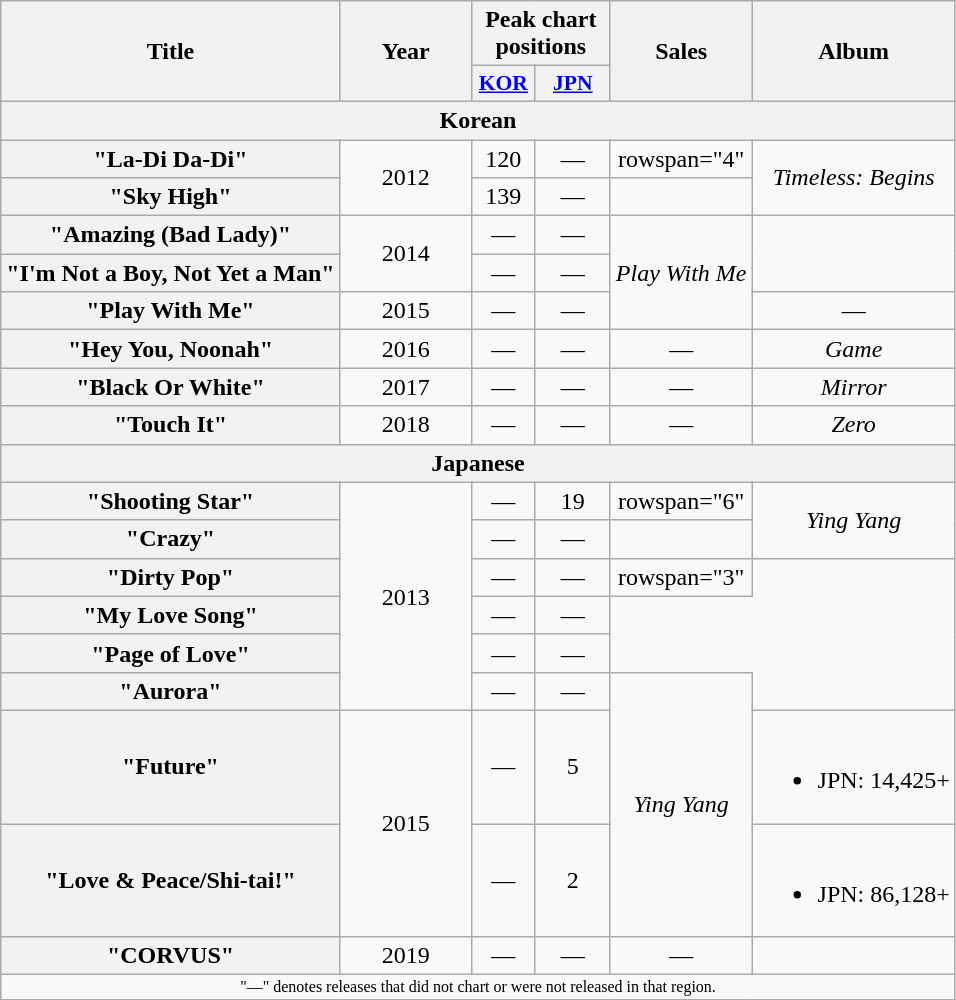<table class="wikitable plainrowheaders" style="text-align:center;">
<tr>
<th scope="col" rowspan="2">Title</th>
<th scope="col" rowspan="2" style="width:5em;">Year</th>
<th scope="col" colspan="2">Peak chart positions</th>
<th scope="col" rowspan="2">Sales</th>
<th scope="col" rowspan="2">Album</th>
</tr>
<tr>
<th scope="col" style="width:2.5em;font-size:90%;"><a href='#'>KOR</a><br></th>
<th scope="col" style="width:3em;font-size:90%;"><a href='#'>JPN</a><br></th>
</tr>
<tr>
<th colspan="7">Korean</th>
</tr>
<tr>
<th scope="row">"La-Di Da-Di"</th>
<td rowspan="2">2012</td>
<td>120</td>
<td>—</td>
<td>rowspan="4" </td>
<td rowspan="2"><em>Timeless: Begins</em></td>
</tr>
<tr>
<th scope="row">"Sky High"</th>
<td>139</td>
<td>—</td>
</tr>
<tr>
<th scope="row">"Amazing (Bad Lady)"</th>
<td rowspan="2">2014</td>
<td>—</td>
<td>—</td>
<td rowspan="3"><em>Play With Me</em></td>
</tr>
<tr>
<th scope="row">"I'm Not a Boy, Not Yet a Man"</th>
<td>—</td>
<td>—</td>
</tr>
<tr>
<th scope="row">"Play With Me"</th>
<td rowspan="1">2015</td>
<td>—</td>
<td>—</td>
<td>—</td>
</tr>
<tr>
<th scope="row">"Hey You, Noonah"</th>
<td rowspan="1">2016</td>
<td>—</td>
<td>—</td>
<td>—</td>
<td rowspan="1"><em>Game</em></td>
</tr>
<tr>
<th scope="row">"Black Or White"</th>
<td rowspan="1">2017</td>
<td>—</td>
<td>—</td>
<td>—</td>
<td rowspan="1"><em>Mirror</em></td>
</tr>
<tr>
<th scope="row">"Touch It"</th>
<td rowspan="1">2018</td>
<td>—</td>
<td>—</td>
<td>—</td>
<td rowspan="1"><em>Zero</em></td>
</tr>
<tr>
<th colspan="7">Japanese</th>
</tr>
<tr>
<th scope="row">"Shooting Star"</th>
<td rowspan="6">2013</td>
<td>—</td>
<td>19</td>
<td>rowspan="6" </td>
<td rowspan="2"><em>Ying Yang</em></td>
</tr>
<tr>
<th scope="row">"Crazy"</th>
<td>—</td>
<td>—</td>
</tr>
<tr>
<th scope="row">"Dirty Pop"</th>
<td>—</td>
<td>—</td>
<td>rowspan="3" </td>
</tr>
<tr>
<th scope="row">"My Love Song"</th>
<td>—</td>
<td>—</td>
</tr>
<tr>
<th scope="row">"Page of Love"</th>
<td>—</td>
<td>—</td>
</tr>
<tr>
<th scope="row">"Aurora"</th>
<td>—</td>
<td>—</td>
<td rowspan="3"><em>Ying Yang</em></td>
</tr>
<tr>
<th scope="row">"Future"</th>
<td rowspan="2">2015</td>
<td>—</td>
<td>5</td>
<td><br><ul><li>JPN: 14,425+</li></ul></td>
</tr>
<tr>
<th scope="row">"Love & Peace/Shi-tai!"</th>
<td>—</td>
<td>2</td>
<td><br><ul><li>JPN: 86,128+</li></ul></td>
</tr>
<tr>
<th scope="row">"CORVUS"</th>
<td>2019</td>
<td>—</td>
<td>—</td>
<td>—</td>
<td></td>
</tr>
<tr>
<td colspan="6" style="font-size:8pt;">"—" denotes releases that did not chart or were not released in that region.</td>
</tr>
</table>
